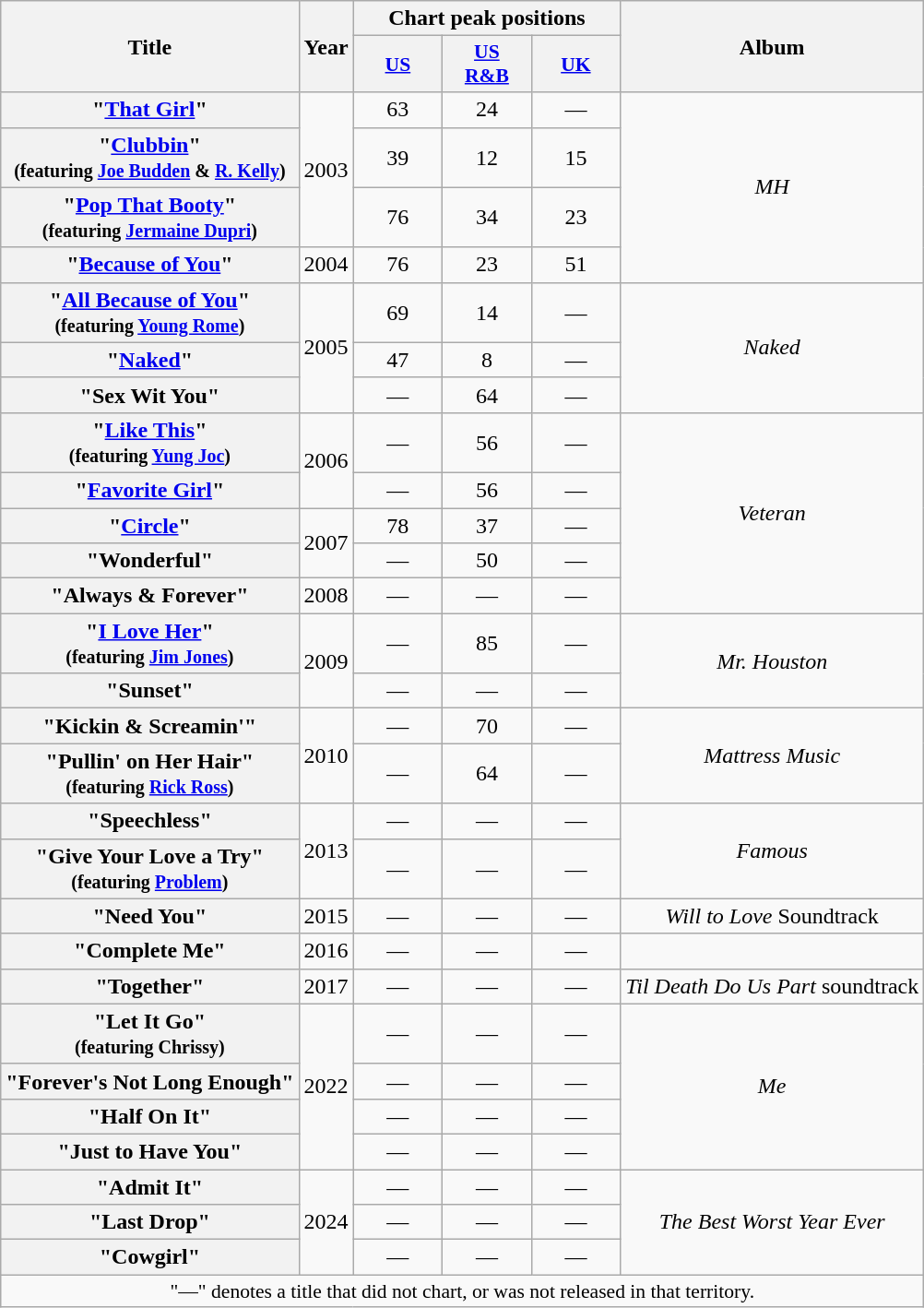<table class="wikitable plainrowheaders" style="text-align:center;">
<tr>
<th rowspan=2>Title</th>
<th rowspan=2>Year</th>
<th colspan=3>Chart peak positions</th>
<th rowspan=2>Album</th>
</tr>
<tr>
<th style="width:4em;font-size:90%"><a href='#'>US</a><br></th>
<th style="width:4em;font-size:90%"><a href='#'>US<br>R&B</a><br></th>
<th style="width:4em;font-size:90%"><a href='#'>UK</a><br></th>
</tr>
<tr>
<th scope="row">"<a href='#'>That Girl</a>"</th>
<td rowspan=3>2003</td>
<td>63</td>
<td>24</td>
<td>—</td>
<td align=center rowspan=4><em>MH</em></td>
</tr>
<tr>
<th scope="row">"<a href='#'>Clubbin</a>" <br> <small>(featuring <a href='#'>Joe Budden</a> & <a href='#'>R. Kelly</a>)</small></th>
<td>39</td>
<td>12</td>
<td>15</td>
</tr>
<tr>
<th scope="row">"<a href='#'>Pop That Booty</a>" <br> <small>(featuring <a href='#'>Jermaine Dupri</a>)</small></th>
<td>76</td>
<td>34</td>
<td>23</td>
</tr>
<tr>
<th scope="row">"<a href='#'>Because of You</a>"</th>
<td>2004</td>
<td>76</td>
<td>23</td>
<td>51</td>
</tr>
<tr>
<th scope="row">"<a href='#'>All Because of You</a>" <br> <small>(featuring <a href='#'>Young Rome</a>)</small></th>
<td rowspan=3>2005</td>
<td>69</td>
<td>14</td>
<td>—</td>
<td rowspan="3"><em>Naked</em></td>
</tr>
<tr>
<th scope="row">"<a href='#'>Naked</a>"</th>
<td>47</td>
<td>8</td>
<td>—</td>
</tr>
<tr>
<th scope="row">"Sex Wit You"</th>
<td>—</td>
<td>64</td>
<td>—</td>
</tr>
<tr>
<th scope="row">"<a href='#'>Like This</a>" <br> <small>(featuring <a href='#'>Yung Joc</a>)</small></th>
<td rowspan=2>2006</td>
<td>—</td>
<td>56</td>
<td>—</td>
<td rowspan=5><em>Veteran</em></td>
</tr>
<tr>
<th scope="row">"<a href='#'>Favorite Girl</a>"</th>
<td>—</td>
<td>56</td>
<td>—</td>
</tr>
<tr>
<th scope="row">"<a href='#'>Circle</a>"</th>
<td rowspan=2>2007</td>
<td>78</td>
<td>37</td>
<td>—</td>
</tr>
<tr>
<th scope="row">"Wonderful"</th>
<td>—</td>
<td>50</td>
<td>—</td>
</tr>
<tr>
<th scope="row">"Always & Forever"</th>
<td>2008</td>
<td>—</td>
<td>—</td>
<td>—</td>
</tr>
<tr>
<th scope="row">"<a href='#'>I Love Her</a>" <br> <small>(featuring <a href='#'>Jim Jones</a>)</small></th>
<td rowspan="2">2009</td>
<td>—</td>
<td>85</td>
<td>—</td>
<td rowspan="2"><em>Mr. Houston</em></td>
</tr>
<tr>
<th scope="row">"Sunset"</th>
<td>—</td>
<td>—</td>
<td>—</td>
</tr>
<tr>
<th scope="row">"Kickin & Screamin'"</th>
<td rowspan="2">2010</td>
<td>—</td>
<td>70</td>
<td>—</td>
<td rowspan="2"><em>Mattress Music</em></td>
</tr>
<tr>
<th scope="row">"Pullin' on Her Hair" <br><small>(featuring <a href='#'>Rick Ross</a>)</small></th>
<td>—</td>
<td>64</td>
<td>—</td>
</tr>
<tr>
<th scope="row">"Speechless"</th>
<td rowspan="2">2013</td>
<td>—</td>
<td>—</td>
<td>—</td>
<td rowspan="2"><em>Famous</em></td>
</tr>
<tr>
<th scope="row">"Give Your Love a Try" <br><small>(featuring <a href='#'>Problem</a>)</small></th>
<td>—</td>
<td>—</td>
<td>—</td>
</tr>
<tr>
<th scope="row">"Need You"</th>
<td>2015</td>
<td>—</td>
<td>—</td>
<td>—</td>
<td><em>Will to Love</em> Soundtrack</td>
</tr>
<tr>
<th scope="row">"Complete Me"</th>
<td>2016</td>
<td>—</td>
<td>—</td>
<td>—</td>
<td></td>
</tr>
<tr>
<th scope="row">"Together"</th>
<td>2017</td>
<td>—</td>
<td>—</td>
<td>—</td>
<td><em>Til Death Do Us Part</em> soundtrack</td>
</tr>
<tr>
<th scope="row">"Let It Go"<br><small>(featuring Chrissy)</small></th>
<td rowspan="4">2022</td>
<td>—</td>
<td>—</td>
<td>—</td>
<td rowspan="4"><em>Me</em></td>
</tr>
<tr>
<th scope="row">"Forever's Not Long Enough"</th>
<td>—</td>
<td>—</td>
<td>—</td>
</tr>
<tr>
<th scope="row">"Half On It"</th>
<td>—</td>
<td>—</td>
<td>—</td>
</tr>
<tr>
<th scope="row">"Just to Have You"</th>
<td>—</td>
<td>—</td>
<td>—</td>
</tr>
<tr>
<th scope="row">"Admit It"</th>
<td rowspan="3">2024</td>
<td>—</td>
<td>—</td>
<td>—</td>
<td rowspan="3"><em>The Best Worst Year Ever</em></td>
</tr>
<tr>
<th scope="row">"Last Drop"</th>
<td>—</td>
<td>—</td>
<td>—</td>
</tr>
<tr>
<th scope="row">"Cowgirl"</th>
<td>—</td>
<td>—</td>
<td>—</td>
</tr>
<tr>
<td colspan="6" style="font-size:90%">"—" denotes a title that did not chart, or was not released in that territory.</td>
</tr>
</table>
